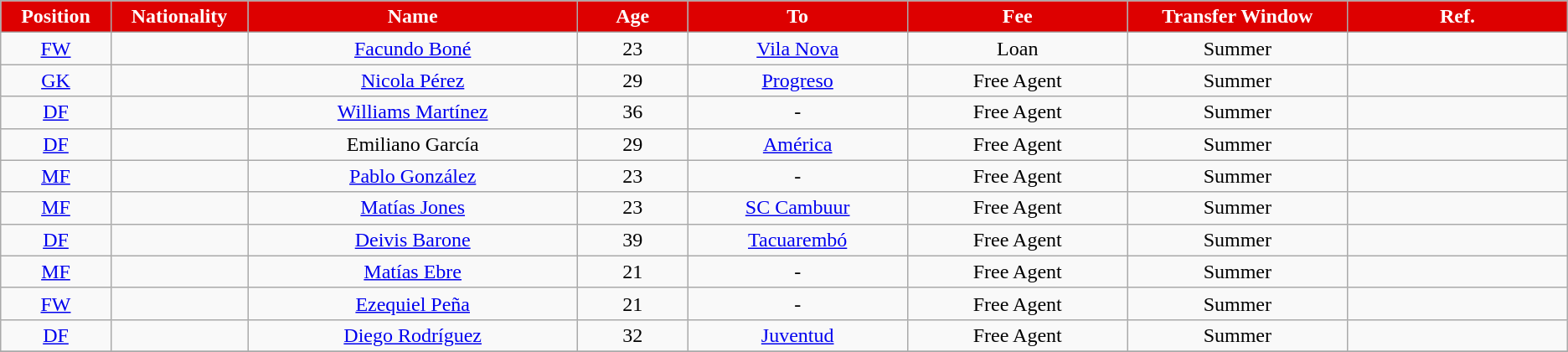<table class="wikitable"  style="text-align:center; font-size:100%; ">
<tr>
<th style="background:#DD0000; color:white; width:5%;">Position</th>
<th style="background:#DD0000; color:white; width:5%;">Nationality</th>
<th style="background:#DD0000; color:white; width:15%;">Name</th>
<th style="background:#DD0000; color:white; width:5%;">Age</th>
<th style="background:#DD0000; color:white; width:10%;">To</th>
<th style="background:#DD0000; color:white; width:10%;">Fee</th>
<th style="background:#DD0000; color:white; width:10%;">Transfer Window</th>
<th style="background:#DD0000; color:white; width:10%;">Ref.</th>
</tr>
<tr>
<td><a href='#'>FW</a></td>
<td></td>
<td><a href='#'>Facundo Boné</a></td>
<td>23</td>
<td> <a href='#'>Vila Nova</a></td>
<td>Loan</td>
<td>Summer</td>
<td> </td>
</tr>
<tr>
<td><a href='#'>GK</a></td>
<td></td>
<td><a href='#'>Nicola Pérez</a></td>
<td>29</td>
<td><a href='#'>Progreso</a></td>
<td>Free Agent</td>
<td>Summer</td>
<td></td>
</tr>
<tr>
<td><a href='#'>DF</a></td>
<td></td>
<td><a href='#'>Williams Martínez</a></td>
<td>36</td>
<td>-</td>
<td>Free Agent</td>
<td>Summer</td>
<td></td>
</tr>
<tr>
<td><a href='#'>DF</a></td>
<td></td>
<td>Emiliano García</td>
<td>29</td>
<td> <a href='#'>América</a></td>
<td>Free Agent</td>
<td>Summer</td>
<td></td>
</tr>
<tr>
<td><a href='#'>MF</a></td>
<td></td>
<td><a href='#'>Pablo González</a></td>
<td>23</td>
<td>-</td>
<td>Free Agent</td>
<td>Summer</td>
<td></td>
</tr>
<tr>
<td><a href='#'>MF</a></td>
<td></td>
<td><a href='#'>Matías Jones</a></td>
<td>23</td>
<td> <a href='#'>SC Cambuur</a></td>
<td>Free Agent</td>
<td>Summer</td>
<td></td>
</tr>
<tr>
<td><a href='#'>DF</a></td>
<td></td>
<td><a href='#'>Deivis Barone</a></td>
<td>39</td>
<td><a href='#'>Tacuarembó</a></td>
<td>Free Agent</td>
<td>Summer</td>
<td></td>
</tr>
<tr>
<td><a href='#'>MF</a></td>
<td></td>
<td><a href='#'>Matías Ebre</a></td>
<td>21</td>
<td>-</td>
<td>Free Agent</td>
<td>Summer</td>
<td></td>
</tr>
<tr>
<td><a href='#'>FW</a></td>
<td></td>
<td><a href='#'>Ezequiel Peña</a></td>
<td>21</td>
<td>-</td>
<td>Free Agent</td>
<td>Summer</td>
<td></td>
</tr>
<tr>
<td><a href='#'>DF</a></td>
<td></td>
<td><a href='#'>Diego Rodríguez</a></td>
<td>32</td>
<td><a href='#'>Juventud</a></td>
<td>Free Agent</td>
<td>Summer</td>
<td></td>
</tr>
<tr>
</tr>
</table>
